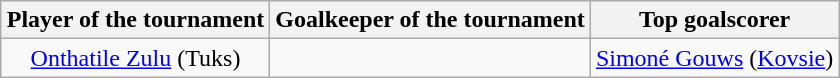<table class=wikitable style="text-align:center; margin:auto">
<tr>
<th>Player of the tournament</th>
<th>Goalkeeper of the tournament</th>
<th>Top goalscorer</th>
</tr>
<tr>
<td><a href='#'>Onthatile Zulu</a> (Tuks)</td>
<td></td>
<td><a href='#'>Simoné Gouws</a> (<a href='#'>Kovsie</a>)</td>
</tr>
</table>
